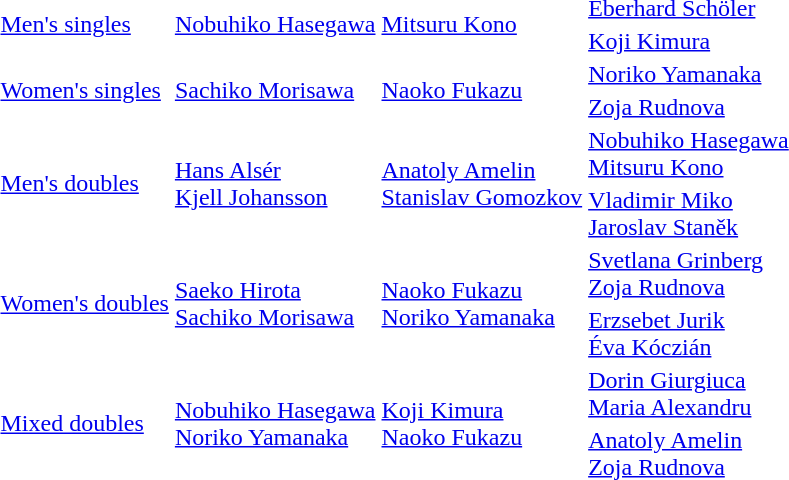<table>
<tr>
<td rowspan=2><a href='#'>Men's singles</a></td>
<td rowspan=2> <a href='#'>Nobuhiko Hasegawa</a></td>
<td rowspan=2> <a href='#'>Mitsuru Kono</a></td>
<td> <a href='#'>Eberhard Schöler</a></td>
</tr>
<tr>
<td> <a href='#'>Koji Kimura</a></td>
</tr>
<tr>
<td rowspan=2><a href='#'>Women's singles</a></td>
<td rowspan=2> <a href='#'>Sachiko Morisawa</a></td>
<td rowspan=2> <a href='#'>Naoko Fukazu</a></td>
<td> <a href='#'>Noriko Yamanaka</a></td>
</tr>
<tr>
<td> <a href='#'>Zoja Rudnova</a></td>
</tr>
<tr>
<td rowspan=2><a href='#'>Men's doubles</a></td>
<td rowspan=2> <a href='#'>Hans Alsér</a><br> <a href='#'>Kjell Johansson</a></td>
<td rowspan=2> <a href='#'>Anatoly Amelin</a><br> <a href='#'>Stanislav Gomozkov</a></td>
<td> <a href='#'>Nobuhiko Hasegawa</a><br> <a href='#'>Mitsuru Kono</a></td>
</tr>
<tr>
<td> <a href='#'>Vladimir Miko</a><br> <a href='#'>Jaroslav Staněk</a></td>
</tr>
<tr>
<td rowspan=2><a href='#'>Women's doubles</a></td>
<td rowspan=2> <a href='#'>Saeko Hirota</a><br> <a href='#'>Sachiko Morisawa</a></td>
<td rowspan=2> <a href='#'>Naoko Fukazu</a><br> <a href='#'>Noriko Yamanaka</a></td>
<td> <a href='#'>Svetlana Grinberg</a><br> <a href='#'>Zoja Rudnova</a></td>
</tr>
<tr>
<td> <a href='#'>Erzsebet Jurik</a><br> <a href='#'>Éva Kóczián</a></td>
</tr>
<tr>
<td rowspan=2><a href='#'>Mixed doubles</a></td>
<td rowspan=2> <a href='#'>Nobuhiko Hasegawa</a><br> <a href='#'>Noriko Yamanaka</a></td>
<td rowspan=2> <a href='#'>Koji Kimura</a><br> <a href='#'>Naoko Fukazu</a></td>
<td> <a href='#'>Dorin Giurgiuca</a><br> <a href='#'>Maria Alexandru</a></td>
</tr>
<tr>
<td> <a href='#'>Anatoly Amelin</a><br> <a href='#'>Zoja Rudnova</a></td>
</tr>
</table>
